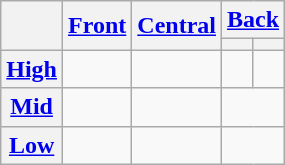<table class="wikitable" style=text-align:center>
<tr>
<th rowspan="2"></th>
<th rowspan="2"><a href='#'>Front</a></th>
<th rowspan="2"><a href='#'>Central</a></th>
<th colspan="2"><a href='#'>Back</a></th>
</tr>
<tr>
<th></th>
<th></th>
</tr>
<tr>
<th><a href='#'>High</a></th>
<td> </td>
<td></td>
<td> </td>
<td> </td>
</tr>
<tr>
<th><a href='#'>Mid</a></th>
<td> </td>
<td></td>
<td colspan="2"> </td>
</tr>
<tr>
<th><a href='#'>Low</a></th>
<td></td>
<td> </td>
<td colspan="2"></td>
</tr>
</table>
